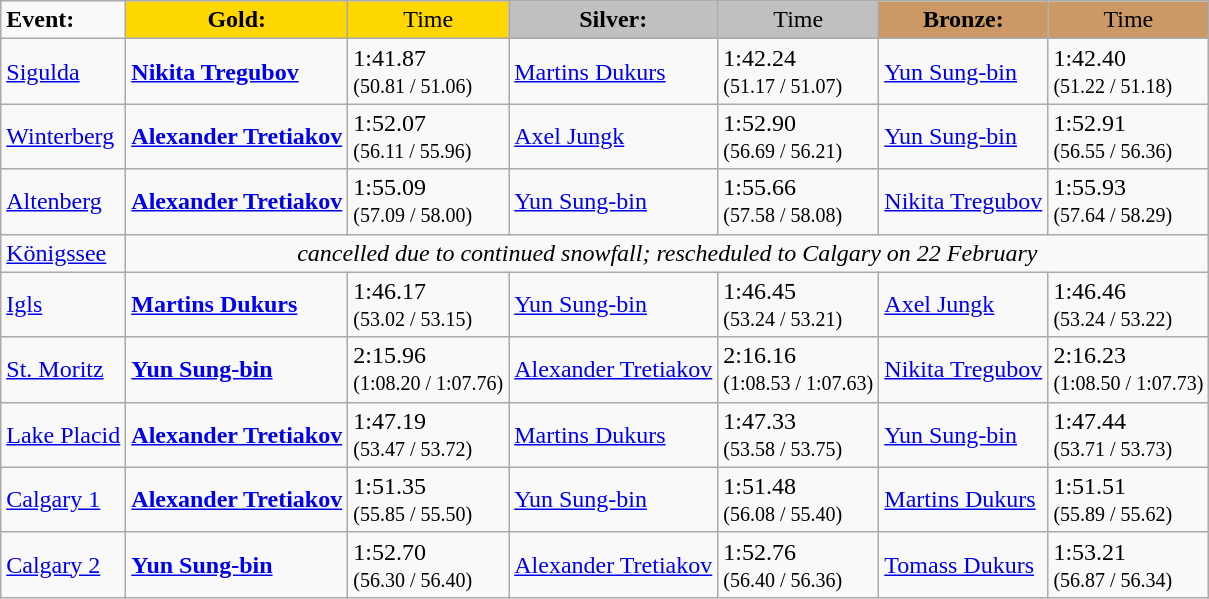<table class="wikitable" style=>
<tr>
<td><strong>Event:</strong></td>
<td !  style="text-align:center; background:gold;"><strong>Gold:</strong></td>
<td !  style="text-align:center; background:gold;">Time</td>
<td !  style="text-align:center; background:silver;"><strong>Silver:</strong></td>
<td !  style="text-align:center; background:silver;">Time</td>
<td !  style="text-align:center; background:#c96;"><strong>Bronze:</strong></td>
<td !  style="text-align:center; background:#c96;">Time</td>
</tr>
<tr>
<td> <a href='#'>Sigulda</a></td>
<td><strong><a href='#'>Nikita Tregubov</a><br><small></small></strong></td>
<td>1:41.87 <br><small>(50.81 / 51.06)</small></td>
<td><a href='#'>Martins Dukurs</a><br><small></small></td>
<td>1:42.24<br><small>(51.17 / 51.07)</small></td>
<td><a href='#'>Yun Sung-bin</a><br><small></small></td>
<td>1:42.40<br><small>(51.22 / 51.18)</small></td>
</tr>
<tr>
<td> <a href='#'>Winterberg</a></td>
<td><a href='#'><strong>Alexander Tretiakov</strong></a><br><small><strong></strong></small></td>
<td>1:52.07<br><small>(56.11 / 55.96)</small></td>
<td><a href='#'>Axel Jungk</a><br><small></small></td>
<td>1:52.90<br><small>(56.69 / 56.21)</small></td>
<td><a href='#'>Yun Sung-bin</a><br><small></small></td>
<td>1:52.91<br><small>(56.55 / 56.36)</small></td>
</tr>
<tr>
<td> <a href='#'>Altenberg</a></td>
<td><a href='#'><strong>Alexander Tretiakov</strong></a><br><small><strong></strong></small></td>
<td>1:55.09<br><small>(57.09 / 58.00)</small></td>
<td><a href='#'>Yun Sung-bin</a><br><small></small></td>
<td>1:55.66<br><small>(57.58 / 58.08)</small></td>
<td><a href='#'>Nikita Tregubov</a><br><small></small></td>
<td>1:55.93<br><small>(57.64 / 58.29)</small></td>
</tr>
<tr>
<td> <a href='#'>Königssee</a></td>
<td colspan="6" align="middle"><em>cancelled due to continued snowfall; rescheduled to Calgary on 22 February</em></td>
</tr>
<tr>
<td> <a href='#'>Igls</a></td>
<td><strong><a href='#'>Martins Dukurs</a><br><small></small></strong></td>
<td>1:46.17<br><small>(53.02 / 53.15)</small></td>
<td><a href='#'>Yun Sung-bin</a><br><small></small></td>
<td>1:46.45<br><small>(53.24 / 53.21)</small></td>
<td><a href='#'>Axel Jungk</a><br><small></small></td>
<td>1:46.46<br><small>(53.24 / 53.22)</small></td>
</tr>
<tr>
<td> <a href='#'>St. Moritz</a></td>
<td><strong><a href='#'>Yun Sung-bin</a><br><small></small></strong></td>
<td>2:15.96<br><small>(1:08.20 / 1:07.76)</small></td>
<td><a href='#'>Alexander Tretiakov</a><br><small></small></td>
<td>2:16.16<br><small>(1:08.53 / 1:07.63)</small></td>
<td><a href='#'>Nikita Tregubov</a><br><small></small></td>
<td>2:16.23<br><small>(1:08.50 / 1:07.73)</small></td>
</tr>
<tr>
<td> <a href='#'>Lake Placid</a></td>
<td><a href='#'><strong>Alexander Tretiakov</strong></a><br><small><strong></strong></small></td>
<td>1:47.19<br><small>(53.47 / 53.72)</small></td>
<td><a href='#'>Martins Dukurs</a><br><small></small></td>
<td>1:47.33<br><small>(53.58 / 53.75)</small></td>
<td><a href='#'>Yun Sung-bin</a><br><small></small></td>
<td>1:47.44<br><small>(53.71 / 53.73)</small></td>
</tr>
<tr>
<td> <a href='#'>Calgary 1</a></td>
<td><a href='#'><strong>Alexander Tretiakov</strong></a><br><small><strong></strong></small></td>
<td>1:51.35<br><small>(55.85 / 55.50)</small></td>
<td><a href='#'>Yun Sung-bin</a><br><small></small></td>
<td>1:51.48<br><small>(56.08 / 55.40)</small></td>
<td><a href='#'>Martins Dukurs</a><br><small></small></td>
<td>1:51.51<br><small>(55.89 / 55.62)</small></td>
</tr>
<tr>
<td> <a href='#'>Calgary 2</a></td>
<td><strong><a href='#'>Yun Sung-bin</a><br><small></small></strong></td>
<td>1:52.70<br><small>(56.30 / 56.40)</small></td>
<td><a href='#'>Alexander Tretiakov</a><br><small></small></td>
<td>1:52.76<br><small>(56.40 / 56.36)</small></td>
<td><a href='#'>Tomass Dukurs</a><br><small></small></td>
<td>1:53.21<br><small>(56.87 / 56.34)</small></td>
</tr>
</table>
